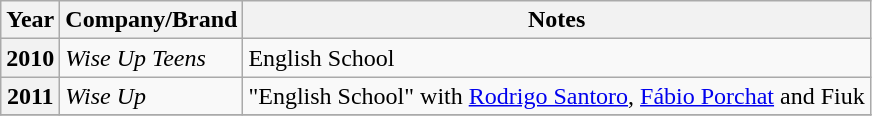<table class="wikitable sortable plainrowheaders">
<tr>
<th scope="col">Year</th>
<th scope="col">Company/Brand</th>
<th scope="col" class="unsortable">Notes</th>
</tr>
<tr>
<th scope="row">2010</th>
<td><em>Wise Up Teens</em></td>
<td>English School</td>
</tr>
<tr>
<th scope="row">2011</th>
<td><em>Wise Up</em></td>
<td>"English School" with <a href='#'>Rodrigo Santoro</a>, <a href='#'>Fábio Porchat</a> and Fiuk</td>
</tr>
<tr>
</tr>
</table>
